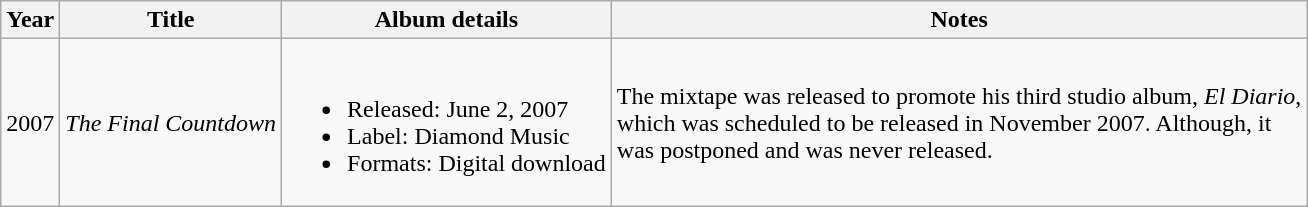<table class="wikitable">
<tr>
<th align="center">Year</th>
<th align="center">Title</th>
<th align="center">Album details</th>
<th align="center">Notes</th>
</tr>
<tr>
<td align="center">2007</td>
<td><em>The Final Countdown</em></td>
<td><br><ul><li>Released: June 2, 2007</li><li>Label: Diamond Music</li><li>Formats: Digital download</li></ul></td>
<td>The mixtape was released to promote his third studio album, <em>El Diario</em>,<br>which was scheduled to be released in November 2007. Although, it<br>was postponed and was never released.</td>
</tr>
</table>
